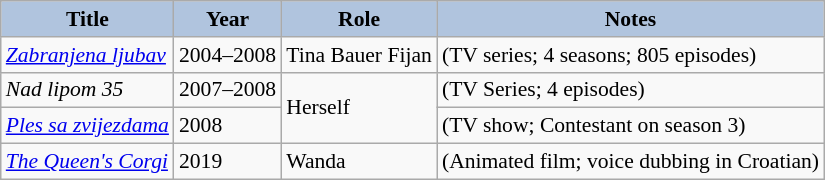<table class="wikitable" style="font-size:90%;">
<tr>
<th style="background:#B0C4DE;">Title</th>
<th style="background:#B0C4DE;">Year</th>
<th style="background:#B0C4DE;">Role</th>
<th style="background:#B0C4DE;">Notes</th>
</tr>
<tr>
<td><em><a href='#'>Zabranjena ljubav</a></em></td>
<td>2004–2008</td>
<td>Tina Bauer Fijan</td>
<td>(TV series; 4 seasons; 805 episodes)</td>
</tr>
<tr>
<td><em>Nad lipom 35</em></td>
<td>2007–2008</td>
<td rowspan="2">Herself</td>
<td>(TV Series; 4 episodes)</td>
</tr>
<tr>
<td><em><a href='#'>Ples sa zvijezdama</a></em></td>
<td>2008</td>
<td>(TV show; Contestant on season 3)</td>
</tr>
<tr>
<td><em><a href='#'>The Queen's Corgi</a></em></td>
<td>2019</td>
<td>Wanda</td>
<td>(Animated film; voice dubbing in Croatian)</td>
</tr>
</table>
